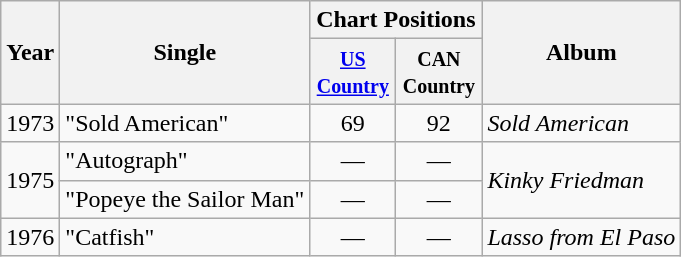<table class="wikitable">
<tr>
<th rowspan="2">Year</th>
<th rowspan="2">Single</th>
<th colspan="2">Chart Positions</th>
<th rowspan="2">Album</th>
</tr>
<tr>
<th style="width:50px;"><small><a href='#'>US Country</a></small></th>
<th style="width:50px;"><small>CAN Country</small></th>
</tr>
<tr>
<td>1973</td>
<td>"Sold American"</td>
<td style="text-align:center;">69</td>
<td style="text-align:center;">92</td>
<td><em>Sold American</em></td>
</tr>
<tr>
<td rowspan="2">1975</td>
<td>"Autograph"</td>
<td style="text-align:center;">—</td>
<td style="text-align:center;">—</td>
<td rowspan="2"><em>Kinky Friedman</em></td>
</tr>
<tr>
<td>"Popeye the Sailor Man"</td>
<td style="text-align:center;">—</td>
<td style="text-align:center;">—</td>
</tr>
<tr>
<td>1976</td>
<td>"Catfish"</td>
<td style="text-align:center;">—</td>
<td style="text-align:center;">—</td>
<td><em>Lasso from El Paso</em></td>
</tr>
</table>
